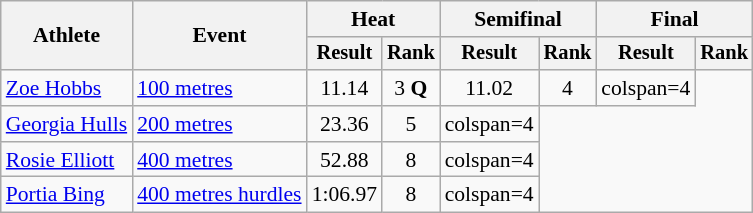<table class="wikitable" style="font-size:90%">
<tr>
<th rowspan="2">Athlete</th>
<th rowspan="2">Event</th>
<th colspan="2">Heat</th>
<th colspan="2">Semifinal</th>
<th colspan="2">Final</th>
</tr>
<tr style="font-size:95%">
<th>Result</th>
<th>Rank</th>
<th>Result</th>
<th>Rank</th>
<th>Result</th>
<th>Rank</th>
</tr>
<tr align=center>
<td align=left><a href='#'>Zoe Hobbs</a></td>
<td align=left><a href='#'>100 metres</a></td>
<td>11.14</td>
<td>3 <strong>Q</strong></td>
<td>11.02</td>
<td>4</td>
<td>colspan=4 </td>
</tr>
<tr align=center>
<td align=left><a href='#'>Georgia Hulls</a></td>
<td align=left><a href='#'>200 metres</a></td>
<td>23.36</td>
<td>5</td>
<td>colspan=4 </td>
</tr>
<tr align=center>
<td align=left><a href='#'>Rosie Elliott</a></td>
<td align=left><a href='#'>400 metres</a></td>
<td>52.88</td>
<td>8</td>
<td>colspan=4 </td>
</tr>
<tr align=center>
<td align=left><a href='#'>Portia Bing</a></td>
<td align=left><a href='#'>400 metres hurdles</a></td>
<td>1:06.97</td>
<td>8</td>
<td>colspan=4 </td>
</tr>
</table>
